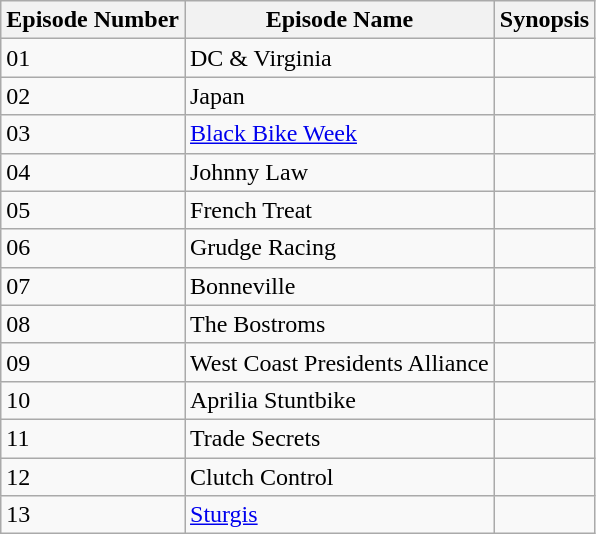<table class="wikitable" border="1">
<tr>
<th>Episode Number</th>
<th>Episode Name</th>
<th>Synopsis</th>
</tr>
<tr>
<td>01</td>
<td>DC & Virginia</td>
<td></td>
</tr>
<tr>
<td>02</td>
<td>Japan</td>
<td></td>
</tr>
<tr>
<td>03</td>
<td><a href='#'>Black Bike Week</a></td>
<td></td>
</tr>
<tr>
<td>04</td>
<td>Johnny Law</td>
<td></td>
</tr>
<tr>
<td>05</td>
<td>French Treat</td>
<td></td>
</tr>
<tr>
<td>06</td>
<td>Grudge Racing</td>
<td></td>
</tr>
<tr>
<td>07</td>
<td>Bonneville</td>
<td></td>
</tr>
<tr>
<td>08</td>
<td>The Bostroms</td>
<td></td>
</tr>
<tr>
<td>09</td>
<td>West Coast Presidents Alliance</td>
<td></td>
</tr>
<tr>
<td>10</td>
<td>Aprilia Stuntbike</td>
<td></td>
</tr>
<tr>
<td>11</td>
<td>Trade Secrets</td>
<td></td>
</tr>
<tr>
<td>12</td>
<td>Clutch Control</td>
<td></td>
</tr>
<tr>
<td>13</td>
<td><a href='#'>Sturgis</a></td>
<td></td>
</tr>
</table>
